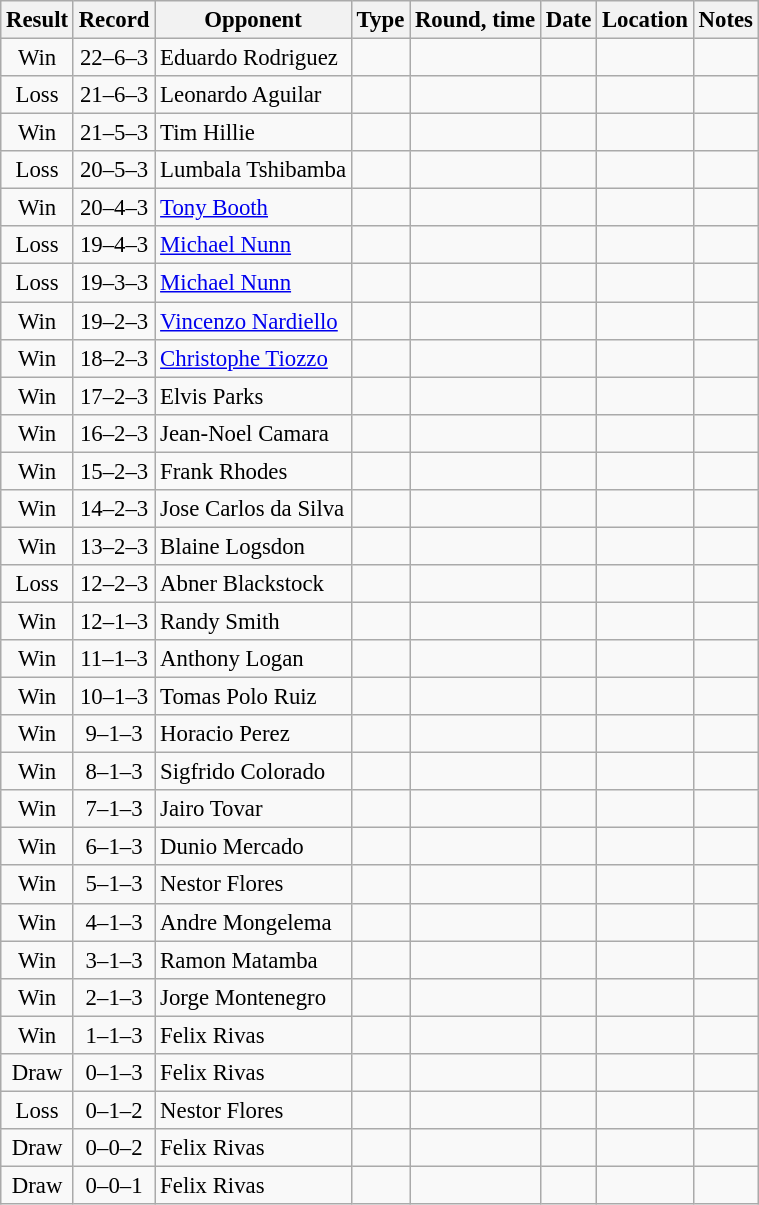<table class="wikitable" style="text-align:center; font-size:95%">
<tr>
<th>Result</th>
<th>Record</th>
<th>Opponent</th>
<th>Type</th>
<th>Round, time</th>
<th>Date</th>
<th>Location</th>
<th>Notes</th>
</tr>
<tr>
<td>Win</td>
<td>22–6–3</td>
<td align=left> Eduardo Rodriguez</td>
<td></td>
<td></td>
<td></td>
<td align=left> </td>
<td align=left></td>
</tr>
<tr>
<td>Loss</td>
<td>21–6–3</td>
<td align=left> Leonardo Aguilar</td>
<td></td>
<td></td>
<td></td>
<td align=left> </td>
<td align=left></td>
</tr>
<tr>
<td>Win</td>
<td>21–5–3</td>
<td align=left> Tim Hillie</td>
<td></td>
<td></td>
<td></td>
<td align=left> </td>
<td align=left></td>
</tr>
<tr>
<td>Loss</td>
<td>20–5–3</td>
<td align=left> Lumbala Tshibamba</td>
<td></td>
<td></td>
<td></td>
<td align=left> </td>
<td align=left></td>
</tr>
<tr>
<td>Win</td>
<td>20–4–3</td>
<td align=left> <a href='#'>Tony Booth</a></td>
<td></td>
<td></td>
<td></td>
<td align=left> </td>
<td align=left></td>
</tr>
<tr>
<td>Loss</td>
<td>19–4–3</td>
<td align=left> <a href='#'>Michael Nunn</a></td>
<td></td>
<td></td>
<td></td>
<td align=left> </td>
<td align=left></td>
</tr>
<tr>
<td>Loss</td>
<td>19–3–3</td>
<td align=left> <a href='#'>Michael Nunn</a></td>
<td></td>
<td></td>
<td></td>
<td align=left> </td>
<td align=left></td>
</tr>
<tr>
<td>Win</td>
<td>19–2–3</td>
<td align=left> <a href='#'>Vincenzo Nardiello</a></td>
<td></td>
<td></td>
<td></td>
<td align=left> </td>
<td align=left></td>
</tr>
<tr>
<td>Win</td>
<td>18–2–3</td>
<td align=left> <a href='#'>Christophe Tiozzo</a></td>
<td></td>
<td></td>
<td></td>
<td align=left> </td>
<td align=left></td>
</tr>
<tr>
<td>Win</td>
<td>17–2–3</td>
<td align=left> Elvis Parks</td>
<td></td>
<td></td>
<td></td>
<td align=left> </td>
<td align=left></td>
</tr>
<tr>
<td>Win</td>
<td>16–2–3</td>
<td align=left> Jean-Noel Camara</td>
<td></td>
<td></td>
<td></td>
<td align=left> </td>
<td align=left></td>
</tr>
<tr>
<td>Win</td>
<td>15–2–3</td>
<td align=left> Frank Rhodes</td>
<td></td>
<td></td>
<td></td>
<td align=left> </td>
<td align=left></td>
</tr>
<tr>
<td>Win</td>
<td>14–2–3</td>
<td align=left> Jose Carlos da Silva</td>
<td></td>
<td></td>
<td></td>
<td align=left> </td>
<td align=left></td>
</tr>
<tr>
<td>Win</td>
<td>13–2–3</td>
<td align=left> Blaine Logsdon</td>
<td></td>
<td></td>
<td></td>
<td align=left> </td>
<td align=left></td>
</tr>
<tr>
<td>Loss</td>
<td>12–2–3</td>
<td align=left> Abner Blackstock</td>
<td></td>
<td></td>
<td></td>
<td align=left> </td>
<td align=left></td>
</tr>
<tr>
<td>Win</td>
<td>12–1–3</td>
<td align=left> Randy Smith</td>
<td></td>
<td></td>
<td></td>
<td align=left> </td>
<td align=left></td>
</tr>
<tr>
<td>Win</td>
<td>11–1–3</td>
<td align=left> Anthony Logan</td>
<td></td>
<td></td>
<td></td>
<td align=left> </td>
<td align=left></td>
</tr>
<tr>
<td>Win</td>
<td>10–1–3</td>
<td align=left> Tomas Polo Ruiz</td>
<td></td>
<td></td>
<td></td>
<td align=left> </td>
<td align=left></td>
</tr>
<tr>
<td>Win</td>
<td>9–1–3</td>
<td align=left> Horacio Perez</td>
<td></td>
<td></td>
<td></td>
<td align=left> </td>
<td align=left></td>
</tr>
<tr>
<td>Win</td>
<td>8–1–3</td>
<td align=left> Sigfrido Colorado</td>
<td></td>
<td></td>
<td></td>
<td align=left> </td>
<td align=left></td>
</tr>
<tr>
<td>Win</td>
<td>7–1–3</td>
<td align=left> Jairo Tovar</td>
<td></td>
<td></td>
<td></td>
<td align=left> </td>
<td align=left></td>
</tr>
<tr>
<td>Win</td>
<td>6–1–3</td>
<td align=left> Dunio Mercado</td>
<td></td>
<td></td>
<td></td>
<td align=left> </td>
<td align=left></td>
</tr>
<tr>
<td>Win</td>
<td>5–1–3</td>
<td align=left> Nestor Flores</td>
<td></td>
<td></td>
<td></td>
<td align=left> </td>
<td align=left></td>
</tr>
<tr>
<td>Win</td>
<td>4–1–3</td>
<td align=left> Andre Mongelema</td>
<td></td>
<td></td>
<td></td>
<td align=left> </td>
<td align=left></td>
</tr>
<tr>
<td>Win</td>
<td>3–1–3</td>
<td align=left> Ramon Matamba</td>
<td></td>
<td></td>
<td></td>
<td align=left> </td>
<td align=left></td>
</tr>
<tr>
<td>Win</td>
<td>2–1–3</td>
<td align=left> Jorge Montenegro</td>
<td></td>
<td></td>
<td></td>
<td align=left> </td>
<td align=left></td>
</tr>
<tr>
<td>Win</td>
<td>1–1–3</td>
<td align=left> Felix Rivas</td>
<td></td>
<td></td>
<td></td>
<td align=left> </td>
<td align=left></td>
</tr>
<tr>
<td>Draw</td>
<td>0–1–3</td>
<td align=left> Felix Rivas</td>
<td></td>
<td></td>
<td></td>
<td align=left> </td>
<td align=left></td>
</tr>
<tr>
<td>Loss</td>
<td>0–1–2</td>
<td align=left> Nestor Flores</td>
<td></td>
<td></td>
<td></td>
<td align=left> </td>
<td align=left></td>
</tr>
<tr>
<td>Draw</td>
<td>0–0–2</td>
<td align=left> Felix Rivas</td>
<td></td>
<td></td>
<td></td>
<td align=left> </td>
<td align=left></td>
</tr>
<tr>
<td>Draw</td>
<td>0–0–1</td>
<td align=left> Felix Rivas</td>
<td></td>
<td></td>
<td></td>
<td align=left> </td>
<td align=left></td>
</tr>
</table>
